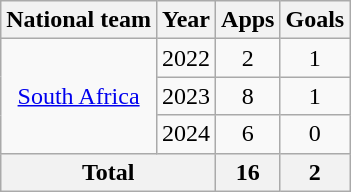<table class="wikitable" style="text-align:center;">
<tr>
<th>National team</th>
<th>Year</th>
<th>Apps</th>
<th>Goals</th>
</tr>
<tr>
<td rowspan="3"><a href='#'>South Africa</a></td>
<td>2022</td>
<td>2</td>
<td>1</td>
</tr>
<tr>
<td>2023</td>
<td>8</td>
<td>1</td>
</tr>
<tr>
<td>2024</td>
<td>6</td>
<td>0</td>
</tr>
<tr>
<th colspan="2">Total</th>
<th>16</th>
<th>2</th>
</tr>
</table>
